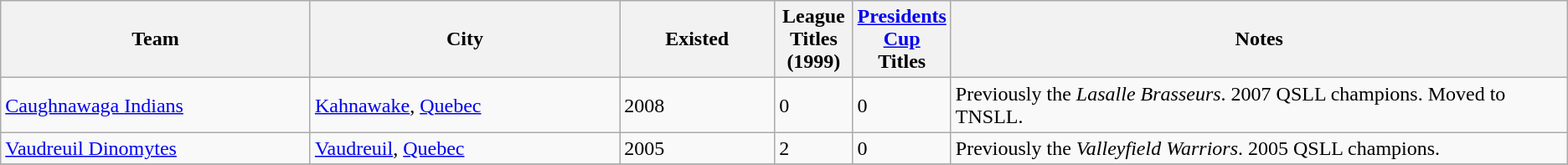<table class="wikitable">
<tr>
<th bgcolor="#DDDDFF" width="20%">Team</th>
<th bgcolor="#DDDDFF" width="20%">City</th>
<th bgcolor="#DDDDFF" width="10%">Existed</th>
<th bgcolor="#DDDDFF" width="5%">League Titles (1999)</th>
<th bgcolor="#DDDDFF" width="5%"><a href='#'>Presidents Cup</a> Titles</th>
<th bgcolor="#DDDDFF" width="45%">Notes</th>
</tr>
<tr>
<td><a href='#'>Caughnawaga Indians</a></td>
<td><a href='#'>Kahnawake</a>, <a href='#'>Quebec</a></td>
<td>2008</td>
<td>0</td>
<td>0</td>
<td>Previously the <em>Lasalle Brasseurs</em>. 2007 QSLL champions. Moved to TNSLL.</td>
</tr>
<tr>
<td><a href='#'>Vaudreuil Dinomytes</a></td>
<td><a href='#'>Vaudreuil</a>, <a href='#'>Quebec</a></td>
<td>2005</td>
<td>2</td>
<td>0</td>
<td>Previously the <em>Valleyfield Warriors</em>. 2005 QSLL champions.</td>
</tr>
<tr>
</tr>
</table>
